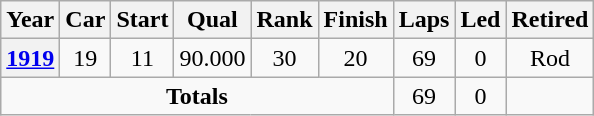<table class="wikitable" style="text-align:center">
<tr>
<th>Year</th>
<th>Car</th>
<th>Start</th>
<th>Qual</th>
<th>Rank</th>
<th>Finish</th>
<th>Laps</th>
<th>Led</th>
<th>Retired</th>
</tr>
<tr>
<th><a href='#'>1919</a></th>
<td>19</td>
<td>11</td>
<td>90.000</td>
<td>30</td>
<td>20</td>
<td>69</td>
<td>0</td>
<td>Rod</td>
</tr>
<tr>
<td colspan=6><strong>Totals</strong></td>
<td>69</td>
<td>0</td>
<td></td>
</tr>
</table>
